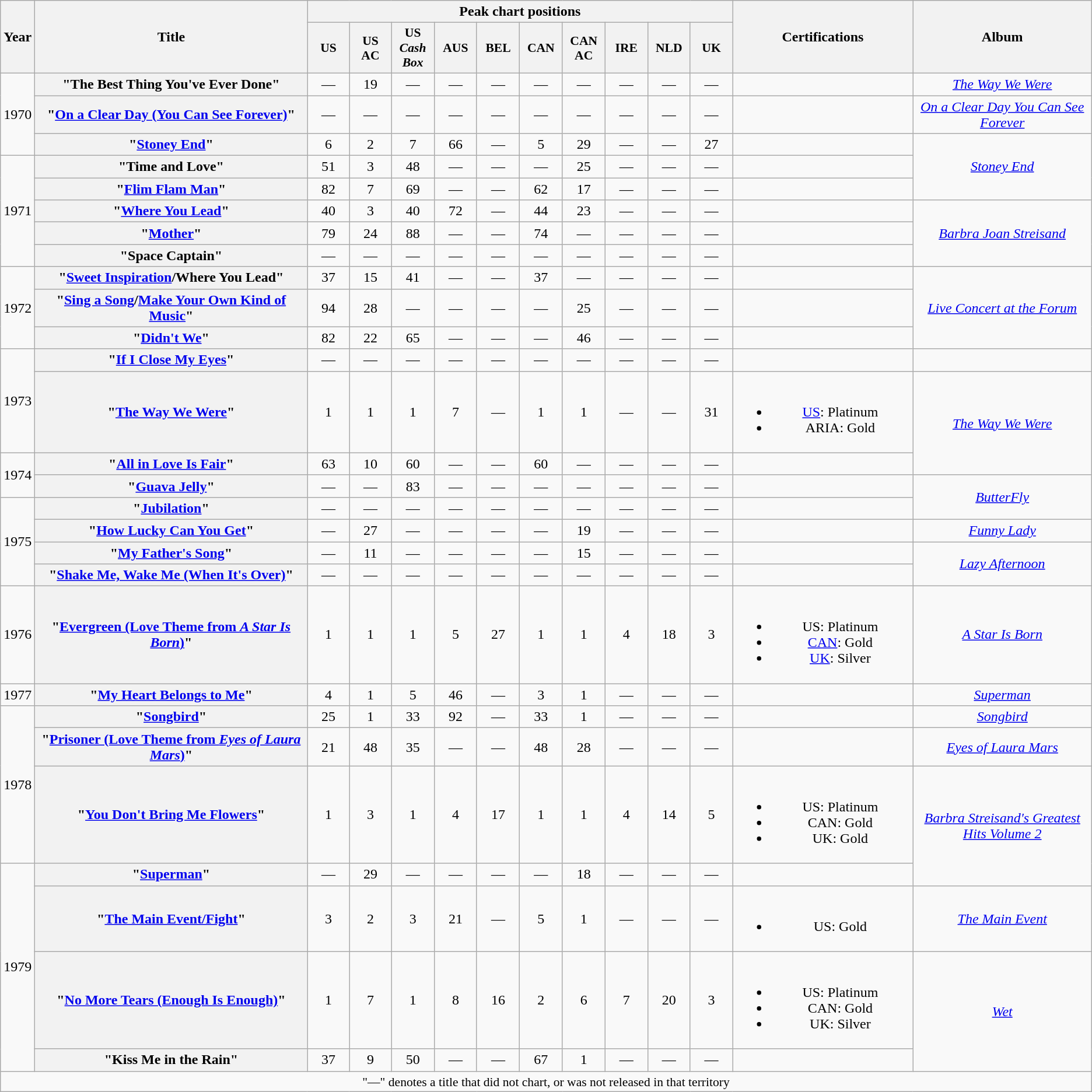<table class="wikitable plainrowheaders" style="text-align:center;">
<tr>
<th scope="col" rowspan="2" style="width:1em;">Year</th>
<th scope="col" rowspan="2" style="width:20em;">Title</th>
<th scope="col" colspan="10">Peak chart positions</th>
<th scope="col" rowspan="2" style="width:13em;">Certifications</th>
<th scope="col" rowspan="2" style="width:13em;">Album</th>
</tr>
<tr>
<th scope="col" style="width:3em;font-size:90%;">US<br></th>
<th scope="col" style="width:3em;font-size:90%;">US AC<br></th>
<th scope="col" style="width:3em;font-size:90%;">US <em>Cash Box</em><br></th>
<th scope="col" style="width:3em;font-size:90%;">AUS<br></th>
<th scope="col" style="width:3em;font-size:90%;">BEL<br></th>
<th scope="col" style="width:3em;font-size:90%;">CAN<br></th>
<th scope="col" style="width:3em;font-size:90%;">CAN AC<br></th>
<th scope="col" style="width:3em;font-size:90%;">IRE<br></th>
<th scope="col" style="width:3em;font-size:90%;">NLD<br></th>
<th scope="col" style="width:3em;font-size:90%;">UK<br></th>
</tr>
<tr>
<td rowspan="3">1970</td>
<th scope="row">"The Best Thing You've Ever Done"</th>
<td>—</td>
<td>19</td>
<td>—</td>
<td>—</td>
<td>—</td>
<td>—</td>
<td>—</td>
<td>—</td>
<td>—</td>
<td>—</td>
<td></td>
<td><em><a href='#'>The Way We Were</a></em></td>
</tr>
<tr>
<th scope="row">"<a href='#'>On a Clear Day (You Can See Forever)</a>"</th>
<td>—</td>
<td>—</td>
<td>—</td>
<td>—</td>
<td>—</td>
<td>—</td>
<td>—</td>
<td>—</td>
<td>—</td>
<td>—</td>
<td></td>
<td><em><a href='#'>On a Clear Day You Can See Forever</a></em></td>
</tr>
<tr>
<th scope="row">"<a href='#'>Stoney End</a>"</th>
<td>6</td>
<td>2</td>
<td>7</td>
<td>66</td>
<td>—</td>
<td>5</td>
<td>29</td>
<td>—</td>
<td>—</td>
<td>27</td>
<td></td>
<td rowspan="3"><em><a href='#'>Stoney End</a></em></td>
</tr>
<tr>
<td rowspan="5">1971</td>
<th scope="row">"Time and Love"</th>
<td>51</td>
<td>3</td>
<td>48</td>
<td>—</td>
<td>—</td>
<td>—</td>
<td>25</td>
<td>—</td>
<td>—</td>
<td>—</td>
<td></td>
</tr>
<tr>
<th scope="row">"<a href='#'>Flim Flam Man</a>"</th>
<td>82</td>
<td>7</td>
<td>69</td>
<td>—</td>
<td>—</td>
<td>62</td>
<td>17</td>
<td>—</td>
<td>—</td>
<td>—</td>
<td></td>
</tr>
<tr>
<th scope="row">"<a href='#'>Where You Lead</a>"</th>
<td>40</td>
<td>3</td>
<td>40</td>
<td>72</td>
<td>—</td>
<td>44</td>
<td>23</td>
<td>—</td>
<td>—</td>
<td>—</td>
<td></td>
<td rowspan="3"><em><a href='#'>Barbra Joan Streisand</a></em></td>
</tr>
<tr>
<th scope="row">"<a href='#'>Mother</a>"</th>
<td>79</td>
<td>24</td>
<td>88</td>
<td>—</td>
<td>—</td>
<td>74</td>
<td>—</td>
<td>—</td>
<td>—</td>
<td>—</td>
<td></td>
</tr>
<tr>
<th scope="row">"Space Captain"</th>
<td>—</td>
<td>—</td>
<td>—</td>
<td>—</td>
<td>—</td>
<td>—</td>
<td>—</td>
<td>—</td>
<td>—</td>
<td>—</td>
<td></td>
</tr>
<tr>
<td rowspan="3">1972</td>
<th scope="row">"<a href='#'>Sweet Inspiration</a>/Where You Lead"</th>
<td>37</td>
<td>15</td>
<td>41</td>
<td>—</td>
<td>—</td>
<td>37</td>
<td>—</td>
<td>—</td>
<td>—</td>
<td>—</td>
<td></td>
<td rowspan="3"><em><a href='#'>Live Concert at the Forum</a></em></td>
</tr>
<tr>
<th scope="row">"<a href='#'>Sing a Song</a>/<a href='#'>Make Your Own Kind of Music</a>"</th>
<td>94</td>
<td>28</td>
<td>—</td>
<td>—</td>
<td>—</td>
<td>—</td>
<td>25</td>
<td>—</td>
<td>—</td>
<td>—</td>
<td></td>
</tr>
<tr>
<th scope="row">"<a href='#'>Didn't We</a>"</th>
<td>82</td>
<td>22</td>
<td>65</td>
<td>—</td>
<td>—</td>
<td>—</td>
<td>46</td>
<td>—</td>
<td>—</td>
<td>—</td>
<td></td>
</tr>
<tr>
<td rowspan="2">1973</td>
<th scope="row">"<a href='#'>If I Close My Eyes</a>"</th>
<td>—</td>
<td>—</td>
<td>—</td>
<td>—</td>
<td>—</td>
<td>—</td>
<td>—</td>
<td>—</td>
<td>—</td>
<td>—</td>
<td></td>
<td></td>
</tr>
<tr>
<th scope="row">"<a href='#'>The Way We Were</a>"</th>
<td>1</td>
<td>1</td>
<td>1</td>
<td>7</td>
<td>—</td>
<td>1</td>
<td>1</td>
<td>—</td>
<td>—</td>
<td>31</td>
<td><br><ul><li><a href='#'>US</a>: Platinum</li><li>ARIA: Gold</li></ul></td>
<td rowspan="2"><em><a href='#'>The Way We Were</a></em></td>
</tr>
<tr>
<td rowspan="2">1974</td>
<th scope="row">"<a href='#'>All in Love Is Fair</a>"</th>
<td>63</td>
<td>10</td>
<td>60</td>
<td>—</td>
<td>—</td>
<td>60</td>
<td>—</td>
<td>—</td>
<td>—</td>
<td>—</td>
<td></td>
</tr>
<tr>
<th scope="row">"<a href='#'>Guava Jelly</a>"</th>
<td>—</td>
<td>—</td>
<td>83</td>
<td>—</td>
<td>—</td>
<td>—</td>
<td>—</td>
<td>—</td>
<td>—</td>
<td>—</td>
<td></td>
<td rowspan="2"><em><a href='#'>ButterFly</a></em></td>
</tr>
<tr>
<td rowspan="4">1975</td>
<th scope="row">"<a href='#'>Jubilation</a>"</th>
<td>—</td>
<td>—</td>
<td>—</td>
<td>—</td>
<td>—</td>
<td>—</td>
<td>—</td>
<td>—</td>
<td>—</td>
<td>—</td>
<td></td>
</tr>
<tr>
<th scope="row">"<a href='#'>How Lucky Can You Get</a>"</th>
<td>—</td>
<td>27</td>
<td>—</td>
<td>—</td>
<td>—</td>
<td>—</td>
<td>19</td>
<td>—</td>
<td>—</td>
<td>—</td>
<td></td>
<td><em><a href='#'>Funny Lady</a></em></td>
</tr>
<tr>
<th scope="row">"<a href='#'>My Father's Song</a>"</th>
<td>—</td>
<td>11</td>
<td>—</td>
<td>—</td>
<td>—</td>
<td>—</td>
<td>15</td>
<td>—</td>
<td>—</td>
<td>—</td>
<td></td>
<td rowspan="2"><em><a href='#'>Lazy Afternoon</a></em></td>
</tr>
<tr>
<th scope="row">"<a href='#'>Shake Me, Wake Me (When It's Over)</a>"</th>
<td>—</td>
<td>—</td>
<td>—</td>
<td>—</td>
<td>—</td>
<td>—</td>
<td>—</td>
<td>—</td>
<td>—</td>
<td>—</td>
<td></td>
</tr>
<tr>
<td>1976</td>
<th scope="row">"<a href='#'>Evergreen (Love Theme from <em>A Star Is Born</em>)</a>"</th>
<td>1</td>
<td>1</td>
<td>1</td>
<td>5</td>
<td>27</td>
<td>1</td>
<td>1</td>
<td>4</td>
<td>18</td>
<td>3</td>
<td><br><ul><li>US: Platinum</li><li><a href='#'>CAN</a>: Gold</li><li><a href='#'>UK</a>: Silver</li></ul></td>
<td><em><a href='#'>A Star Is Born</a></em></td>
</tr>
<tr>
<td>1977</td>
<th scope="row">"<a href='#'>My Heart Belongs to Me</a>"</th>
<td>4</td>
<td>1</td>
<td>5</td>
<td>46</td>
<td>—</td>
<td>3</td>
<td>1</td>
<td>—</td>
<td>—</td>
<td>—</td>
<td></td>
<td><em><a href='#'>Superman</a></em></td>
</tr>
<tr>
<td rowspan="3">1978</td>
<th scope="row">"<a href='#'>Songbird</a>"</th>
<td>25</td>
<td>1</td>
<td>33</td>
<td>92</td>
<td>—</td>
<td>33</td>
<td>1</td>
<td>—</td>
<td>—</td>
<td>—</td>
<td></td>
<td><em><a href='#'>Songbird</a></em></td>
</tr>
<tr>
<th scope="row">"<a href='#'>Prisoner (Love Theme from <em>Eyes of Laura Mars</em>)</a>"</th>
<td>21</td>
<td>48</td>
<td>35</td>
<td>—</td>
<td>—</td>
<td>48</td>
<td>28</td>
<td>—</td>
<td>—</td>
<td>—</td>
<td></td>
<td><em><a href='#'>Eyes of Laura Mars</a></em></td>
</tr>
<tr>
<th scope="row">"<a href='#'>You Don't Bring Me Flowers</a>"<br></th>
<td>1</td>
<td>3</td>
<td>1</td>
<td>4</td>
<td>17</td>
<td>1</td>
<td>1</td>
<td>4</td>
<td>14</td>
<td>5</td>
<td><br><ul><li>US: Platinum</li><li>CAN: Gold</li><li>UK: Gold</li></ul></td>
<td rowspan="2"><em><a href='#'>Barbra Streisand's Greatest Hits Volume 2</a></em></td>
</tr>
<tr>
<td rowspan="4">1979</td>
<th scope="row">"<a href='#'>Superman</a>"</th>
<td>—</td>
<td>29</td>
<td>—</td>
<td>—</td>
<td>—</td>
<td>—</td>
<td>18</td>
<td>—</td>
<td>—</td>
<td>—</td>
<td></td>
</tr>
<tr>
<th scope="row">"<a href='#'>The Main Event/Fight</a>"</th>
<td>3</td>
<td>2</td>
<td>3</td>
<td>21</td>
<td>—</td>
<td>5</td>
<td>1</td>
<td>—</td>
<td>—</td>
<td>—</td>
<td><br><ul><li>US: Gold</li></ul></td>
<td><em><a href='#'>The Main Event</a></em></td>
</tr>
<tr>
<th scope="row">"<a href='#'>No More Tears (Enough Is Enough)</a>"<br></th>
<td>1</td>
<td>7</td>
<td>1</td>
<td>8</td>
<td>16</td>
<td>2</td>
<td>6</td>
<td>7</td>
<td>20</td>
<td>3</td>
<td><br><ul><li>US: Platinum</li><li>CAN: Gold</li><li>UK: Silver</li></ul></td>
<td rowspan="2"><em><a href='#'>Wet</a></em></td>
</tr>
<tr>
<th scope="row">"Kiss Me in the Rain"</th>
<td>37</td>
<td>9</td>
<td>50</td>
<td>—</td>
<td>—</td>
<td>67</td>
<td>1</td>
<td>—</td>
<td>—</td>
<td>—</td>
<td></td>
</tr>
<tr>
<td colspan="14" style="font-size:90%">"—" denotes a title that did not chart, or was not released in that territory</td>
</tr>
</table>
